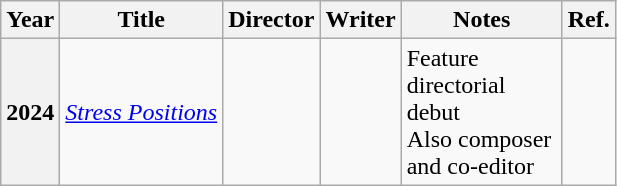<table class="wikitable">
<tr>
<th>Year</th>
<th>Title</th>
<th>Director</th>
<th>Writer</th>
<th width="100px">Notes</th>
<th>Ref.</th>
</tr>
<tr>
<th scope="row">2024</th>
<td><em> <a href='#'>Stress Positions</a></em></td>
<td></td>
<td></td>
<td>Feature directorial debut <br> Also composer and co-editor</td>
<td align="center"></td>
</tr>
</table>
